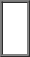<table border="1" cellpadding="8" cellspacing="0" align="center">
<tr>
<td><br></td>
</tr>
</table>
